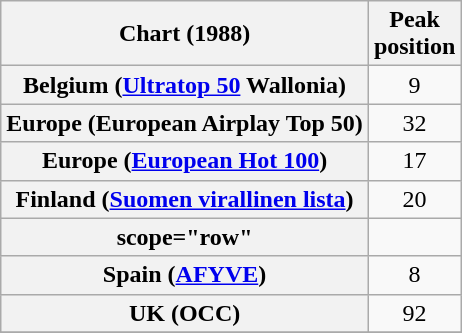<table class="wikitable sortable plainrowheaders">
<tr>
<th>Chart (1988)</th>
<th>Peak<br>position</th>
</tr>
<tr>
<th scope="row">Belgium (<a href='#'>Ultratop 50</a> Wallonia)</th>
<td align="center">9</td>
</tr>
<tr>
<th scope="row">Europe (European Airplay Top 50)</th>
<td align="center">32</td>
</tr>
<tr>
<th scope="row">Europe (<a href='#'>European Hot 100</a>)</th>
<td align="center">17</td>
</tr>
<tr>
<th scope="row">Finland (<a href='#'>Suomen virallinen lista</a>)</th>
<td align="center">20</td>
</tr>
<tr>
<th>scope="row"</th>
</tr>
<tr>
<th scope="row">Spain (<a href='#'>AFYVE</a>)</th>
<td align="center">8</td>
</tr>
<tr>
<th scope="row">UK (OCC)</th>
<td align="center">92</td>
</tr>
<tr>
</tr>
</table>
